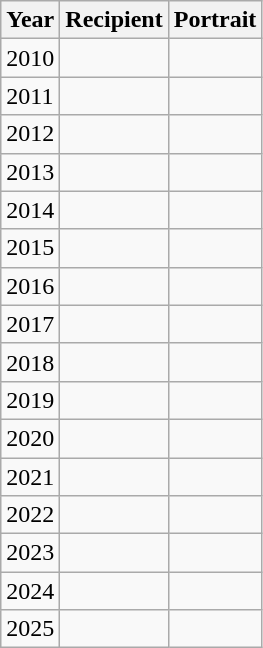<table class="wikitable sortable">
<tr>
<th>Year</th>
<th>Recipient</th>
<th scope="col" class="unsortable">Portrait</th>
</tr>
<tr>
<td>2010</td>
<td></td>
<td></td>
</tr>
<tr>
<td>2011</td>
<td></td>
<td></td>
</tr>
<tr>
<td>2012</td>
<td></td>
<td></td>
</tr>
<tr>
<td>2013</td>
<td></td>
<td></td>
</tr>
<tr>
<td>2014</td>
<td></td>
<td></td>
</tr>
<tr>
<td>2015</td>
<td></td>
<td></td>
</tr>
<tr>
<td>2016</td>
<td></td>
<td></td>
</tr>
<tr>
<td>2017</td>
<td></td>
<td></td>
</tr>
<tr>
<td>2018</td>
<td></td>
<td></td>
</tr>
<tr>
<td>2019</td>
<td></td>
<td></td>
</tr>
<tr>
<td>2020</td>
<td></td>
<td></td>
</tr>
<tr>
<td>2021</td>
<td></td>
<td></td>
</tr>
<tr>
<td>2022</td>
<td></td>
<td></td>
</tr>
<tr>
<td>2023</td>
<td></td>
<td></td>
</tr>
<tr>
<td>2024</td>
<td></td>
<td></td>
</tr>
<tr>
<td>2025</td>
<td></td>
<td></td>
</tr>
</table>
